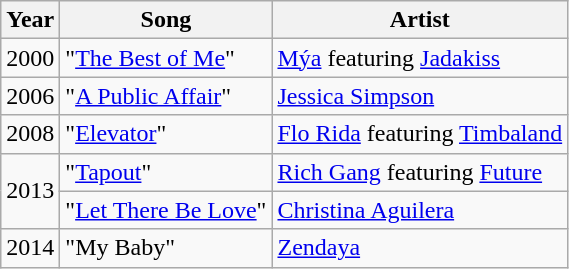<table class="wikitable sortable">
<tr>
<th>Year</th>
<th>Song</th>
<th>Artist</th>
</tr>
<tr>
<td>2000</td>
<td>"<a href='#'>The Best of Me</a>"</td>
<td><a href='#'>Mýa</a> featuring <a href='#'>Jadakiss</a></td>
</tr>
<tr>
<td>2006</td>
<td>"<a href='#'>A Public Affair</a>"</td>
<td><a href='#'>Jessica Simpson</a></td>
</tr>
<tr>
<td>2008</td>
<td>"<a href='#'>Elevator</a>"</td>
<td><a href='#'>Flo Rida</a> featuring <a href='#'>Timbaland</a></td>
</tr>
<tr>
<td rowspan=2>2013</td>
<td>"<a href='#'>Tapout</a>"</td>
<td><a href='#'>Rich Gang</a> featuring <a href='#'>Future</a></td>
</tr>
<tr>
<td>"<a href='#'>Let There Be Love</a>"</td>
<td><a href='#'>Christina Aguilera</a></td>
</tr>
<tr>
<td>2014</td>
<td>"My Baby"</td>
<td><a href='#'>Zendaya</a></td>
</tr>
</table>
